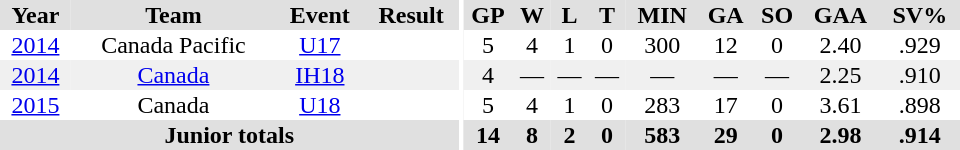<table border="0" cellpadding="1" cellspacing="0" ID="Table3" style="text-align:center; width:40em;">
<tr bgcolor="#e0e0e0">
<th>Year</th>
<th>Team</th>
<th>Event</th>
<th>Result</th>
<th rowspan="100" bgcolor="#ffffff"></th>
<th>GP</th>
<th>W</th>
<th>L</th>
<th>T</th>
<th>MIN</th>
<th>GA</th>
<th>SO</th>
<th>GAA</th>
<th>SV%</th>
</tr>
<tr>
<td><a href='#'>2014</a></td>
<td>Canada Pacific</td>
<td><a href='#'>U17</a></td>
<td></td>
<td>5</td>
<td>4</td>
<td>1</td>
<td>0</td>
<td>300</td>
<td>12</td>
<td>0</td>
<td>2.40</td>
<td>.929</td>
</tr>
<tr bgcolor="#f0f0f0">
<td><a href='#'>2014</a></td>
<td><a href='#'>Canada</a></td>
<td><a href='#'>IH18</a></td>
<td></td>
<td>4</td>
<td>—</td>
<td>—</td>
<td>—</td>
<td>—</td>
<td>—</td>
<td>—</td>
<td>2.25</td>
<td>.910</td>
</tr>
<tr>
<td><a href='#'>2015</a></td>
<td>Canada</td>
<td><a href='#'>U18</a></td>
<td></td>
<td>5</td>
<td>4</td>
<td>1</td>
<td>0</td>
<td>283</td>
<td>17</td>
<td>0</td>
<td>3.61</td>
<td>.898</td>
</tr>
<tr bgcolor="#e0e0e0">
<th colspan="4">Junior totals</th>
<th>14</th>
<th>8</th>
<th>2</th>
<th>0</th>
<th>583</th>
<th>29</th>
<th>0</th>
<th>2.98</th>
<th>.914</th>
</tr>
</table>
